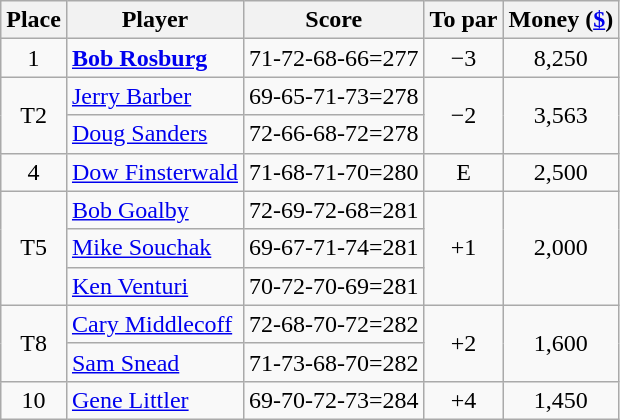<table class=wikitable>
<tr>
<th>Place</th>
<th>Player</th>
<th>Score</th>
<th>To par</th>
<th>Money (<a href='#'>$</a>)</th>
</tr>
<tr>
<td align=center>1</td>
<td> <strong><a href='#'>Bob Rosburg</a></strong></td>
<td>71-72-68-66=277</td>
<td align=center>−3</td>
<td align=center>8,250</td>
</tr>
<tr>
<td rowspan=2 align=center>T2</td>
<td> <a href='#'>Jerry Barber</a></td>
<td>69-65-71-73=278</td>
<td rowspan=2 align=center>−2</td>
<td rowspan=2 align=center>3,563</td>
</tr>
<tr>
<td> <a href='#'>Doug Sanders</a></td>
<td>72-66-68-72=278</td>
</tr>
<tr>
<td align=center>4</td>
<td> <a href='#'>Dow Finsterwald</a></td>
<td>71-68-71-70=280</td>
<td align=center>E</td>
<td align=center>2,500</td>
</tr>
<tr>
<td rowspan=3 align=center>T5</td>
<td> <a href='#'>Bob Goalby</a></td>
<td>72-69-72-68=281</td>
<td rowspan=3 align=center>+1</td>
<td rowspan=3 align=center>2,000</td>
</tr>
<tr>
<td> <a href='#'>Mike Souchak</a></td>
<td>69-67-71-74=281</td>
</tr>
<tr>
<td> <a href='#'>Ken Venturi</a></td>
<td>70-72-70-69=281</td>
</tr>
<tr>
<td rowspan=2 align=center>T8</td>
<td> <a href='#'>Cary Middlecoff</a></td>
<td>72-68-70-72=282</td>
<td rowspan=2 align=center>+2</td>
<td rowspan=2 align=center>1,600</td>
</tr>
<tr>
<td> <a href='#'>Sam Snead</a></td>
<td>71-73-68-70=282</td>
</tr>
<tr>
<td align=center>10</td>
<td> <a href='#'>Gene Littler</a></td>
<td>69-70-72-73=284</td>
<td align=center>+4</td>
<td align=center>1,450</td>
</tr>
</table>
